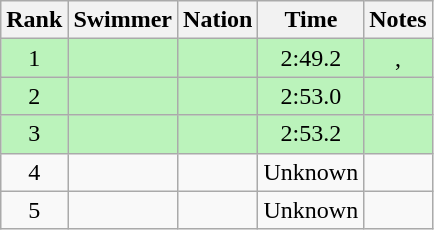<table class="wikitable sortable" style="text-align:center">
<tr>
<th>Rank</th>
<th>Swimmer</th>
<th>Nation</th>
<th>Time</th>
<th>Notes</th>
</tr>
<tr style="background:#bbf3bb;">
<td>1</td>
<td align=left></td>
<td align=left></td>
<td>2:49.2</td>
<td>, </td>
</tr>
<tr style="background:#bbf3bb;">
<td>2</td>
<td align=left></td>
<td align=left></td>
<td>2:53.0</td>
<td></td>
</tr>
<tr style="background:#bbf3bb;">
<td>3</td>
<td align=left></td>
<td align=left></td>
<td>2:53.2</td>
<td></td>
</tr>
<tr>
<td>4</td>
<td align=left></td>
<td align=left></td>
<td>Unknown</td>
<td></td>
</tr>
<tr>
<td>5</td>
<td align=left></td>
<td align=left></td>
<td>Unknown</td>
<td></td>
</tr>
</table>
